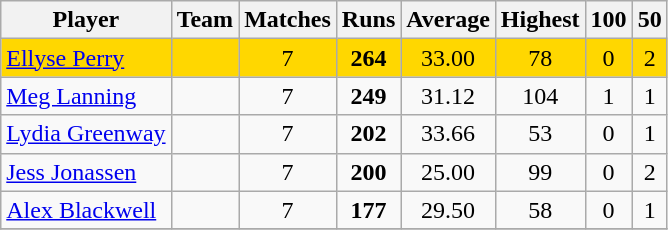<table class="wikitable" style="text-align:center">
<tr>
<th>Player</th>
<th>Team</th>
<th>Matches</th>
<th>Runs</th>
<th>Average</th>
<th>Highest</th>
<th>100</th>
<th>50</th>
</tr>
<tr style="background:gold">
<td align=left><a href='#'>Ellyse Perry</a></td>
<td></td>
<td>7</td>
<td><strong>264</strong></td>
<td>33.00</td>
<td>78</td>
<td>0</td>
<td>2</td>
</tr>
<tr>
<td align=left><a href='#'>Meg Lanning</a></td>
<td></td>
<td>7</td>
<td><strong>249</strong></td>
<td>31.12</td>
<td>104</td>
<td>1</td>
<td>1</td>
</tr>
<tr>
<td align=left><a href='#'>Lydia Greenway</a></td>
<td></td>
<td>7</td>
<td><strong>202</strong></td>
<td>33.66</td>
<td>53</td>
<td>0</td>
<td>1</td>
</tr>
<tr>
<td align=left><a href='#'>Jess Jonassen</a></td>
<td></td>
<td>7</td>
<td><strong>200</strong></td>
<td>25.00</td>
<td>99</td>
<td>0</td>
<td>2</td>
</tr>
<tr>
<td align=left><a href='#'>Alex Blackwell</a></td>
<td></td>
<td>7</td>
<td><strong>177</strong></td>
<td>29.50</td>
<td>58</td>
<td>0</td>
<td>1</td>
</tr>
<tr>
</tr>
</table>
